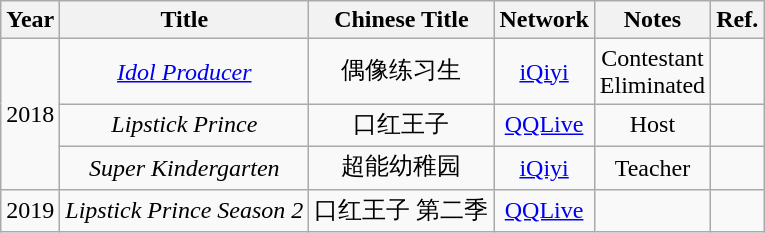<table class="wikitable" style="text-align:center;">
<tr>
<th>Year</th>
<th>Title</th>
<th>Chinese Title</th>
<th>Network</th>
<th>Notes</th>
<th>Ref.</th>
</tr>
<tr>
<td rowspan=3>2018</td>
<td><em><a href='#'>Idol Producer</a></em></td>
<td>偶像练习生</td>
<td><a href='#'>iQiyi</a></td>
<td>Contestant<br>Eliminated</td>
<td></td>
</tr>
<tr>
<td><em>Lipstick Prince</em></td>
<td>口红王子</td>
<td><a href='#'>QQLive</a></td>
<td>Host</td>
<td></td>
</tr>
<tr>
<td><em>Super Kindergarten</em></td>
<td>超能幼稚园</td>
<td><a href='#'>iQiyi</a></td>
<td>Teacher</td>
<td></td>
</tr>
<tr>
<td>2019</td>
<td><em>Lipstick Prince Season 2 </em></td>
<td>口红王子 第二季</td>
<td><a href='#'>QQLive</a></td>
<td></td>
<td></td>
</tr>
</table>
